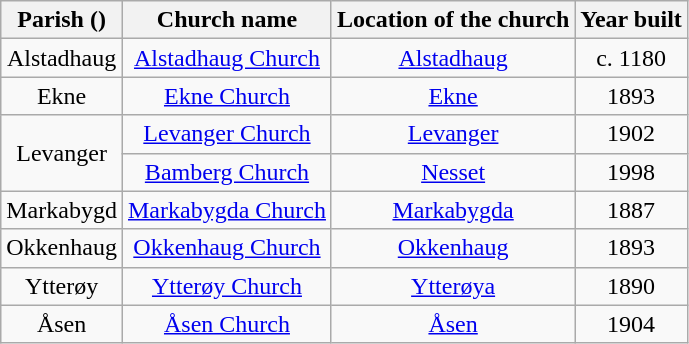<table class="wikitable" style="text-align:center">
<tr>
<th>Parish ()</th>
<th>Church name</th>
<th>Location of the church</th>
<th>Year built</th>
</tr>
<tr>
<td>Alstadhaug</td>
<td><a href='#'>Alstadhaug Church</a></td>
<td><a href='#'>Alstadhaug</a></td>
<td>c. 1180</td>
</tr>
<tr>
<td>Ekne</td>
<td><a href='#'>Ekne Church</a></td>
<td><a href='#'>Ekne</a></td>
<td>1893</td>
</tr>
<tr>
<td rowspan="2">Levanger</td>
<td><a href='#'>Levanger Church</a></td>
<td><a href='#'>Levanger</a></td>
<td>1902</td>
</tr>
<tr>
<td><a href='#'>Bamberg Church</a></td>
<td><a href='#'>Nesset</a></td>
<td>1998</td>
</tr>
<tr>
<td>Markabygd</td>
<td><a href='#'>Markabygda Church</a></td>
<td><a href='#'>Markabygda</a></td>
<td>1887</td>
</tr>
<tr>
<td>Okkenhaug</td>
<td><a href='#'>Okkenhaug Church</a></td>
<td><a href='#'>Okkenhaug</a></td>
<td>1893</td>
</tr>
<tr>
<td>Ytterøy</td>
<td><a href='#'>Ytterøy Church</a></td>
<td><a href='#'>Ytterøya</a></td>
<td>1890</td>
</tr>
<tr>
<td>Åsen</td>
<td><a href='#'>Åsen Church</a></td>
<td><a href='#'>Åsen</a></td>
<td>1904</td>
</tr>
</table>
